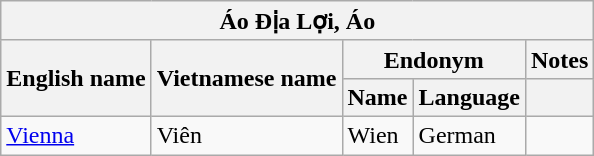<table class="wikitable sortable">
<tr>
<th colspan="5"> Áo Địa Lợi, Áo</th>
</tr>
<tr>
<th rowspan="2">English name</th>
<th rowspan="2">Vietnamese name</th>
<th colspan="2">Endonym</th>
<th>Notes</th>
</tr>
<tr>
<th>Name</th>
<th>Language</th>
<th></th>
</tr>
<tr>
<td><a href='#'>Vienna</a></td>
<td>Viên</td>
<td>Wien</td>
<td>German</td>
<td></td>
</tr>
</table>
